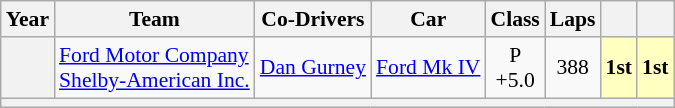<table class="wikitable" style="text-align:center; font-size:90%">
<tr>
<th>Year</th>
<th>Team</th>
<th>Co-Drivers</th>
<th>Car</th>
<th>Class</th>
<th>Laps</th>
<th></th>
<th></th>
</tr>
<tr>
<th></th>
<td align="left"> <a href='#'>Ford Motor Company</a><br> <a href='#'>Shelby-American Inc.</a></td>
<td align="left"> <a href='#'>Dan Gurney</a></td>
<td align="left"><a href='#'>Ford Mk IV</a></td>
<td>P<br>+5.0</td>
<td>388</td>
<td style="background:#FFFFBF;"><strong>1st</strong></td>
<td style="background:#FFFFBF;"><strong>1st</strong></td>
</tr>
<tr>
<th colspan="8"></th>
</tr>
</table>
